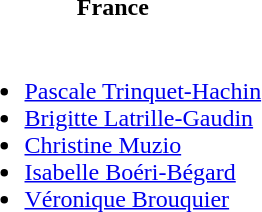<table>
<tr>
<th>France</th>
</tr>
<tr>
<td><br><ul><li><a href='#'>Pascale Trinquet-Hachin</a></li><li><a href='#'>Brigitte Latrille-Gaudin</a></li><li><a href='#'>Christine Muzio</a></li><li><a href='#'>Isabelle Boéri-Bégard</a></li><li><a href='#'>Véronique Brouquier</a></li></ul></td>
</tr>
</table>
